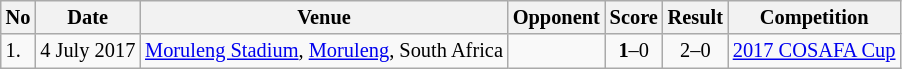<table class="wikitable" style="font-size:85%;">
<tr>
<th>No</th>
<th>Date</th>
<th>Venue</th>
<th>Opponent</th>
<th>Score</th>
<th>Result</th>
<th>Competition</th>
</tr>
<tr>
<td>1.</td>
<td>4 July 2017</td>
<td><a href='#'>Moruleng Stadium</a>, <a href='#'>Moruleng</a>, South Africa</td>
<td></td>
<td align=center><strong>1</strong>–0</td>
<td align=center>2–0</td>
<td><a href='#'>2017 COSAFA Cup</a></td>
</tr>
</table>
